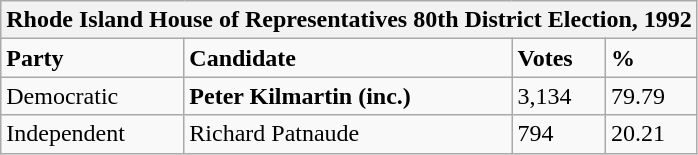<table class="wikitable">
<tr>
<th colspan="4">Rhode Island House of Representatives 80th District Election, 1992</th>
</tr>
<tr>
<td><strong>Party</strong></td>
<td><strong>Candidate</strong></td>
<td><strong>Votes</strong></td>
<td><strong>%</strong></td>
</tr>
<tr>
<td>Democratic</td>
<td><strong>Peter Kilmartin (inc.)</strong></td>
<td>3,134</td>
<td>79.79</td>
</tr>
<tr>
<td>Independent</td>
<td>Richard Patnaude</td>
<td>794</td>
<td>20.21</td>
</tr>
</table>
